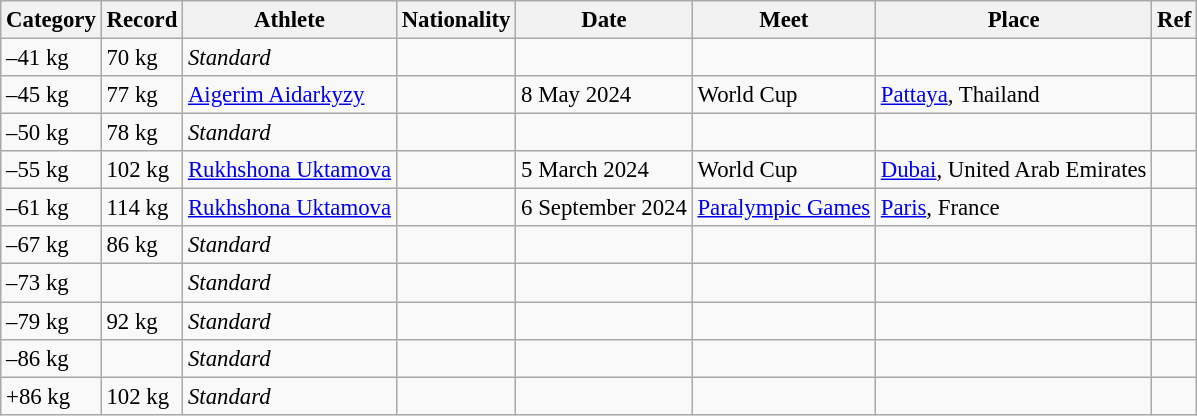<table class="wikitable" style="font-size:95%">
<tr>
<th>Category</th>
<th>Record</th>
<th>Athlete</th>
<th>Nationality</th>
<th>Date</th>
<th>Meet</th>
<th>Place</th>
<th>Ref</th>
</tr>
<tr>
<td>–41 kg</td>
<td>70 kg</td>
<td><em>Standard</em></td>
<td></td>
<td></td>
<td></td>
<td></td>
<td></td>
</tr>
<tr>
<td>–45 kg</td>
<td>77 kg</td>
<td><a href='#'>Aigerim Aidarkyzy</a></td>
<td></td>
<td>8 May 2024</td>
<td>World Cup</td>
<td> <a href='#'>Pattaya</a>, Thailand</td>
<td></td>
</tr>
<tr>
<td>–50 kg</td>
<td>78 kg</td>
<td><em>Standard</em></td>
<td></td>
<td></td>
<td></td>
<td></td>
<td></td>
</tr>
<tr>
<td>–55 kg</td>
<td>102 kg</td>
<td><a href='#'>Rukhshona Uktamova</a></td>
<td></td>
<td>5 March 2024</td>
<td>World Cup</td>
<td> <a href='#'>Dubai</a>, United Arab Emirates</td>
<td></td>
</tr>
<tr>
<td>–61 kg</td>
<td>114 kg</td>
<td><a href='#'>Rukhshona Uktamova</a></td>
<td></td>
<td>6 September 2024</td>
<td><a href='#'>Paralympic Games</a></td>
<td> <a href='#'>Paris</a>, France</td>
<td></td>
</tr>
<tr>
<td>–67 kg</td>
<td>86 kg</td>
<td><em>Standard</em></td>
<td></td>
<td></td>
<td></td>
<td></td>
<td></td>
</tr>
<tr>
<td>–73 kg</td>
<td></td>
<td><em>Standard</em></td>
<td></td>
<td></td>
<td></td>
<td></td>
<td></td>
</tr>
<tr>
<td>–79 kg</td>
<td>92 kg</td>
<td><em>Standard</em></td>
<td></td>
<td></td>
<td></td>
<td></td>
<td></td>
</tr>
<tr>
<td>–86 kg</td>
<td></td>
<td><em>Standard</em></td>
<td></td>
<td></td>
<td></td>
<td></td>
<td></td>
</tr>
<tr>
<td>+86 kg</td>
<td>102 kg</td>
<td><em>Standard</em></td>
<td></td>
<td></td>
<td></td>
<td></td>
<td></td>
</tr>
</table>
